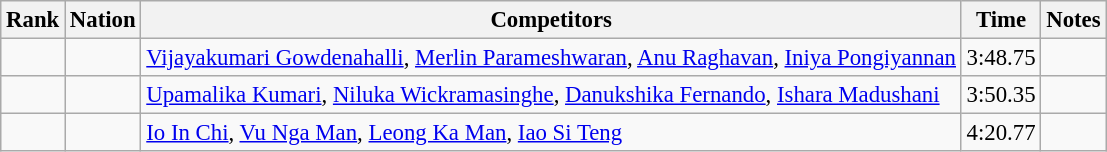<table class="wikitable sortable" style="text-align:center; font-size:95%">
<tr>
<th>Rank</th>
<th>Nation</th>
<th>Competitors</th>
<th>Time</th>
<th>Notes</th>
</tr>
<tr>
<td></td>
<td align=left></td>
<td align=left><a href='#'>Vijayakumari Gowdenahalli</a>, <a href='#'>Merlin Parameshwaran</a>, <a href='#'>Anu Raghavan</a>, <a href='#'>Iniya Pongiyannan</a></td>
<td>3:48.75</td>
<td></td>
</tr>
<tr>
<td></td>
<td align=left></td>
<td align=left><a href='#'>Upamalika Kumari</a>, <a href='#'>Niluka Wickramasinghe</a>, <a href='#'>Danukshika Fernando</a>, <a href='#'>Ishara Madushani</a></td>
<td>3:50.35</td>
<td></td>
</tr>
<tr>
<td></td>
<td align=left></td>
<td align=left><a href='#'>Io In Chi</a>, <a href='#'>Vu Nga Man</a>, <a href='#'>Leong Ka Man</a>, <a href='#'>Iao Si Teng</a></td>
<td>4:20.77</td>
<td></td>
</tr>
</table>
